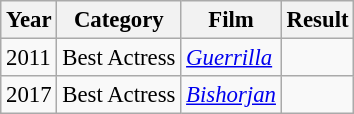<table class="wikitable" style="font-size: 95%;">
<tr>
<th>Year</th>
<th>Category</th>
<th>Film</th>
<th>Result</th>
</tr>
<tr>
<td>2011</td>
<td>Best Actress</td>
<td><em><a href='#'>Guerrilla</a></em></td>
<td></td>
</tr>
<tr>
<td>2017</td>
<td>Best Actress</td>
<td><em><a href='#'>Bishorjan</a></em></td>
<td></td>
</tr>
</table>
